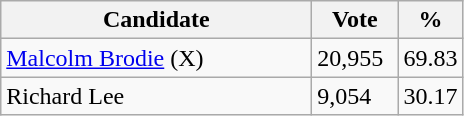<table class="wikitable">
<tr>
<th bgcolor="#DDDDFF" width="200px">Candidate</th>
<th bgcolor="#DDDDFF" width="50px">Vote</th>
<th bgcolor="#DDDDFF" width="30px">%</th>
</tr>
<tr>
<td><a href='#'>Malcolm Brodie</a> (X)</td>
<td>20,955</td>
<td>69.83</td>
</tr>
<tr>
<td>Richard Lee</td>
<td>9,054</td>
<td>30.17</td>
</tr>
</table>
